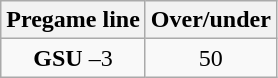<table class="wikitable">
<tr align="center">
<th style=>Pregame line</th>
<th style=>Over/under</th>
</tr>
<tr align="center">
<td><strong>GSU</strong> –3</td>
<td>50</td>
</tr>
</table>
